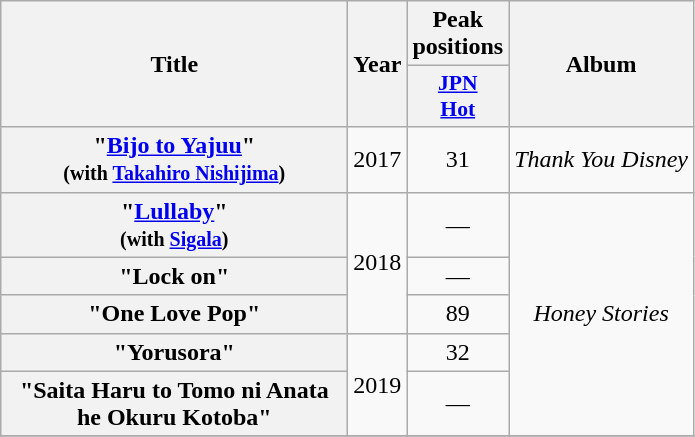<table class="wikitable plainrowheaders" style="text-align:center;">
<tr>
<th scope="col" rowspan="2" style="width:14em;">Title</th>
<th scope="col" rowspan="2">Year</th>
<th scope="col" colspan="1">Peak positions</th>
<th scope="col" rowspan="2">Album</th>
</tr>
<tr>
<th scope="col" style="width:4em;font-size:90%;"><a href='#'>JPN<br>Hot</a><br></th>
</tr>
<tr>
<th scope="row">"<a href='#'>Bijo to Yajuu</a>"<br><small>(with <a href='#'>Takahiro Nishijima</a>)</small></th>
<td>2017</td>
<td>31</td>
<td><em>Thank You Disney</em></td>
</tr>
<tr>
<th scope="row">"<a href='#'>Lullaby</a>"<br><small>(with <a href='#'>Sigala</a>)</small></th>
<td rowspan="3">2018</td>
<td>—</td>
<td rowspan="5"><em>Honey Stories</em></td>
</tr>
<tr>
<th scope="row">"Lock on"</th>
<td>—</td>
</tr>
<tr>
<th scope="row">"One Love Pop"</th>
<td>89</td>
</tr>
<tr>
<th scope="row">"Yorusora"</th>
<td rowspan="2">2019</td>
<td>32</td>
</tr>
<tr>
<th scope="row">"Saita Haru to Tomo ni Anata he Okuru Kotoba"</th>
<td>—</td>
</tr>
<tr>
</tr>
</table>
